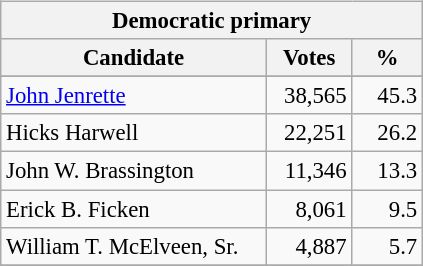<table class="wikitable" align="left" style="margin: 1em 1em 1em 0; font-size: 95%;">
<tr>
<th colspan="3">Democratic primary</th>
</tr>
<tr>
<th colspan="1" style="width: 170px">Candidate</th>
<th style="width: 50px">Votes</th>
<th style="width: 40px">%</th>
</tr>
<tr>
</tr>
<tr>
<td><a href='#'>John Jenrette</a></td>
<td align="right">38,565</td>
<td align="right">45.3</td>
</tr>
<tr>
<td>Hicks Harwell</td>
<td align="right">22,251</td>
<td align="right">26.2</td>
</tr>
<tr>
<td>John W. Brassington</td>
<td align="right">11,346</td>
<td align="right">13.3</td>
</tr>
<tr>
<td>Erick B. Ficken</td>
<td align="right">8,061</td>
<td align="right">9.5</td>
</tr>
<tr>
<td>William T. McElveen, Sr.</td>
<td align="right">4,887</td>
<td align="right">5.7</td>
</tr>
<tr>
</tr>
</table>
